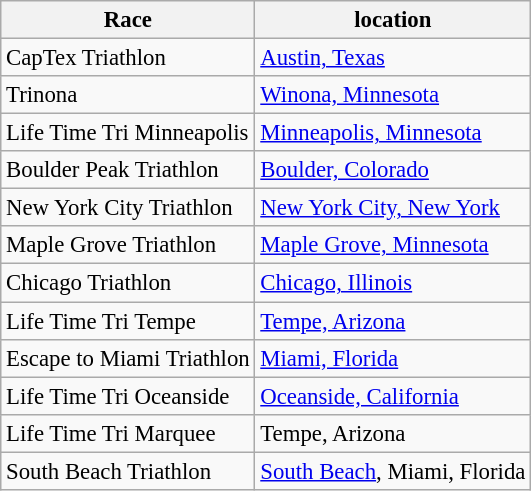<table class="wikitable" style="font-size:95%;">
<tr>
<th>Race</th>
<th>location</th>
</tr>
<tr>
<td>CapTex Triathlon</td>
<td><a href='#'>Austin, Texas</a></td>
</tr>
<tr>
<td>Trinona</td>
<td><a href='#'>Winona, Minnesota</a></td>
</tr>
<tr>
<td>Life Time Tri Minneapolis</td>
<td><a href='#'>Minneapolis, Minnesota</a></td>
</tr>
<tr>
<td>Boulder Peak Triathlon</td>
<td><a href='#'>Boulder, Colorado</a></td>
</tr>
<tr>
<td>New York City Triathlon</td>
<td><a href='#'>New York City, New York</a></td>
</tr>
<tr>
<td>Maple Grove Triathlon</td>
<td><a href='#'>Maple Grove, Minnesota</a></td>
</tr>
<tr>
<td>Chicago Triathlon</td>
<td><a href='#'>Chicago, Illinois</a></td>
</tr>
<tr>
<td>Life Time Tri Tempe</td>
<td><a href='#'>Tempe, Arizona</a></td>
</tr>
<tr>
<td>Escape to Miami Triathlon</td>
<td><a href='#'>Miami, Florida</a></td>
</tr>
<tr>
<td>Life Time Tri Oceanside</td>
<td><a href='#'>Oceanside, California</a></td>
</tr>
<tr>
<td>Life Time Tri Marquee</td>
<td>Tempe, Arizona</td>
</tr>
<tr>
<td>South Beach Triathlon</td>
<td><a href='#'>South Beach</a>, Miami, Florida</td>
</tr>
</table>
